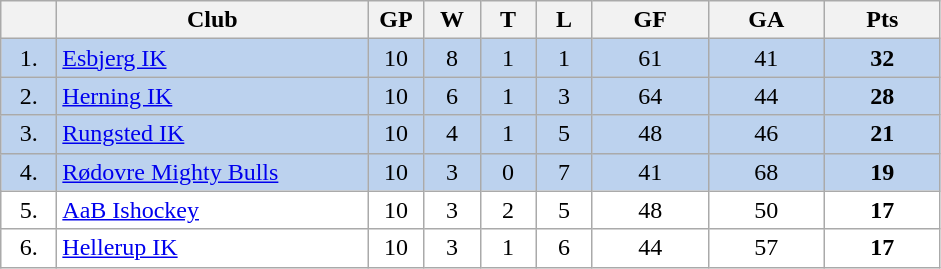<table class="wikitable">
<tr>
<th width="30"></th>
<th width="200">Club</th>
<th width="30">GP</th>
<th width="30">W</th>
<th width="30">T</th>
<th width="30">L</th>
<th width="70">GF</th>
<th width="70">GA</th>
<th width="70">Pts</th>
</tr>
<tr bgcolor="#BCD2EE" align="center">
<td>1.</td>
<td align="left"><a href='#'>Esbjerg IK</a></td>
<td>10</td>
<td>8</td>
<td>1</td>
<td>1</td>
<td>61</td>
<td>41</td>
<td><strong>32</strong></td>
</tr>
<tr bgcolor="#BCD2EE" align="center">
<td>2.</td>
<td align="left"><a href='#'>Herning IK</a></td>
<td>10</td>
<td>6</td>
<td>1</td>
<td>3</td>
<td>64</td>
<td>44</td>
<td><strong>28</strong></td>
</tr>
<tr bgcolor="#BCD2EE" align="center">
<td>3.</td>
<td align="left"><a href='#'>Rungsted IK</a></td>
<td>10</td>
<td>4</td>
<td>1</td>
<td>5</td>
<td>48</td>
<td>46</td>
<td><strong>21</strong></td>
</tr>
<tr bgcolor="#BCD2EE" align="center">
<td>4.</td>
<td align="left"><a href='#'>Rødovre Mighty Bulls</a></td>
<td>10</td>
<td>3</td>
<td>0</td>
<td>7</td>
<td>41</td>
<td>68</td>
<td><strong>19</strong></td>
</tr>
<tr bgcolor="#FFFFFF" align="center">
<td>5.</td>
<td align="left"><a href='#'>AaB Ishockey</a></td>
<td>10</td>
<td>3</td>
<td>2</td>
<td>5</td>
<td>48</td>
<td>50</td>
<td><strong>17</strong></td>
</tr>
<tr bgcolor="#FFFFFF" align="center">
<td>6.</td>
<td align="left"><a href='#'>Hellerup IK</a></td>
<td>10</td>
<td>3</td>
<td>1</td>
<td>6</td>
<td>44</td>
<td>57</td>
<td><strong>17</strong></td>
</tr>
</table>
